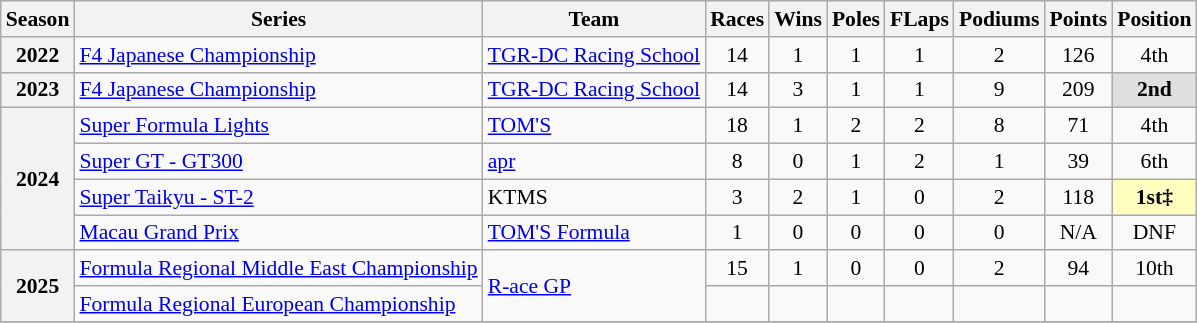<table class="wikitable" style="font-size: 90%; text-align:center">
<tr>
<th>Season</th>
<th>Series</th>
<th>Team</th>
<th>Races</th>
<th>Wins</th>
<th>Poles</th>
<th>FLaps</th>
<th>Podiums</th>
<th>Points</th>
<th>Position</th>
</tr>
<tr>
<th>2022</th>
<td align=left><a href='#'>F4 Japanese Championship</a></td>
<td align=left><a href='#'>TGR-DC Racing School</a></td>
<td>14</td>
<td>1</td>
<td>1</td>
<td>1</td>
<td>2</td>
<td>126</td>
<td>4th</td>
</tr>
<tr>
<th>2023</th>
<td align=left><a href='#'>F4 Japanese Championship</a></td>
<td align=left><a href='#'>TGR-DC Racing School</a></td>
<td>14</td>
<td>3</td>
<td>1</td>
<td>1</td>
<td>9</td>
<td>209</td>
<td style="background:#dfdfdf"><strong>2nd</strong></td>
</tr>
<tr>
<th rowspan="4">2024</th>
<td align=left><a href='#'>Super Formula Lights</a></td>
<td align=left><a href='#'>TOM'S</a></td>
<td>18</td>
<td>1</td>
<td>2</td>
<td>2</td>
<td>8</td>
<td>71</td>
<td>4th</td>
</tr>
<tr>
<td align=left><a href='#'>Super GT - GT300</a></td>
<td align=left><a href='#'>apr</a></td>
<td>8</td>
<td>0</td>
<td>1</td>
<td>2</td>
<td>1</td>
<td>39</td>
<td>6th</td>
</tr>
<tr>
<td align=left><a href='#'>Super Taikyu - ST-2</a></td>
<td align=left>KTMS</td>
<td>3</td>
<td>2</td>
<td>1</td>
<td>0</td>
<td>2</td>
<td>118</td>
<td style="background:#ffffbf"><strong>1st‡</strong></td>
</tr>
<tr>
<td align=left><a href='#'>Macau Grand Prix</a></td>
<td align=left><a href='#'>TOM'S Formula</a></td>
<td>1</td>
<td>0</td>
<td>0</td>
<td>0</td>
<td>0</td>
<td>N/A</td>
<td>DNF</td>
</tr>
<tr>
<th rowspan="2">2025</th>
<td align=left><a href='#'>Formula Regional Middle East Championship</a></td>
<td rowspan="2" align="left"><a href='#'>R-ace GP</a></td>
<td>15</td>
<td>1</td>
<td>0</td>
<td>0</td>
<td>2</td>
<td>94</td>
<td>10th</td>
</tr>
<tr>
<td align=left><a href='#'>Formula Regional European Championship</a></td>
<td></td>
<td></td>
<td></td>
<td></td>
<td></td>
<td></td>
<td></td>
</tr>
<tr>
</tr>
</table>
